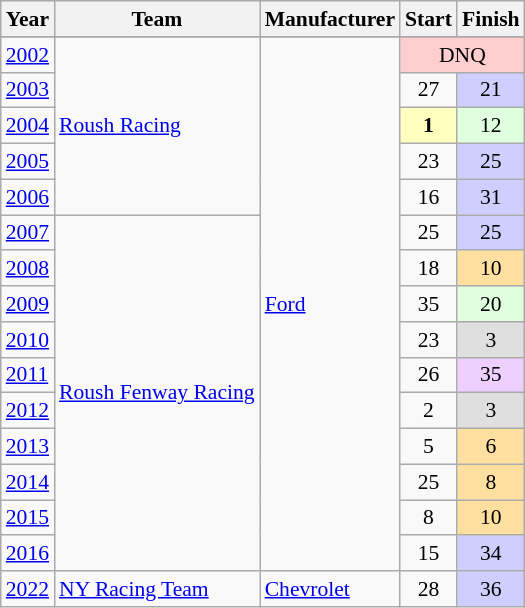<table class="wikitable" style="font-size: 90%;">
<tr>
<th>Year</th>
<th>Team</th>
<th>Manufacturer</th>
<th>Start</th>
<th>Finish</th>
</tr>
<tr>
</tr>
<tr>
<td><a href='#'>2002</a></td>
<td rowspan=5><a href='#'>Roush Racing</a></td>
<td rowspan=15><a href='#'>Ford</a></td>
<td align=center colspan=2 style="background:#FFCFCF;">DNQ</td>
</tr>
<tr>
<td><a href='#'>2003</a></td>
<td align=center>27</td>
<td align=center style="background:#CFCFFF;">21</td>
</tr>
<tr>
<td><a href='#'>2004</a></td>
<td align=center style="background:#FFFFBF;"><strong>1</strong></td>
<td align=center style="background:#DFFFDF;">12</td>
</tr>
<tr>
<td><a href='#'>2005</a></td>
<td align=center>23</td>
<td align=center style="background:#CFCFFF;">25</td>
</tr>
<tr>
<td><a href='#'>2006</a></td>
<td align=center>16</td>
<td align=center style="background:#CFCFFF;">31</td>
</tr>
<tr>
<td><a href='#'>2007</a></td>
<td rowspan=10><a href='#'>Roush Fenway Racing</a></td>
<td align=center>25</td>
<td align=center style="background:#CFCFFF;">25</td>
</tr>
<tr>
<td><a href='#'>2008</a></td>
<td align=center>18</td>
<td align=center style="background:#FFDF9F;">10</td>
</tr>
<tr>
<td><a href='#'>2009</a></td>
<td align=center>35</td>
<td align=center style="background:#DFFFDF;">20</td>
</tr>
<tr>
<td><a href='#'>2010</a></td>
<td align=center>23</td>
<td align=center style="background:#DFDFDF;">3</td>
</tr>
<tr>
<td><a href='#'>2011</a></td>
<td align=center>26</td>
<td align=center style="background:#EFCFFF;">35</td>
</tr>
<tr>
<td><a href='#'>2012</a></td>
<td align=center>2</td>
<td align=center style="background:#DFDFDF;">3</td>
</tr>
<tr>
<td><a href='#'>2013</a></td>
<td align=center>5</td>
<td align=center style="background:#FFDF9F;">6</td>
</tr>
<tr>
<td><a href='#'>2014</a></td>
<td align=center>25</td>
<td align=center style="background:#FFDF9F;">8</td>
</tr>
<tr>
<td><a href='#'>2015</a></td>
<td align=center>8</td>
<td align=center style="background:#FFDF9F;">10</td>
</tr>
<tr>
<td><a href='#'>2016</a></td>
<td align=center>15</td>
<td align=center style="background:#CFCFFF;">34</td>
</tr>
<tr>
<td><a href='#'>2022</a></td>
<td><a href='#'>NY Racing Team</a></td>
<td><a href='#'>Chevrolet</a></td>
<td align=center>28</td>
<td align=center style="background:#CFCFFF;">36</td>
</tr>
</table>
